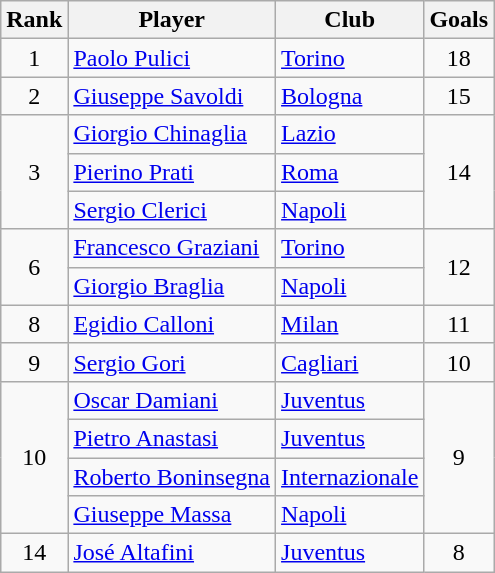<table class="wikitable" style="text-align:center">
<tr>
<th>Rank</th>
<th>Player</th>
<th>Club</th>
<th>Goals</th>
</tr>
<tr>
<td>1</td>
<td align="left"> <a href='#'>Paolo Pulici</a></td>
<td align="left"><a href='#'>Torino</a></td>
<td>18</td>
</tr>
<tr>
<td>2</td>
<td align="left"> <a href='#'>Giuseppe Savoldi</a></td>
<td align="left"><a href='#'>Bologna</a></td>
<td>15</td>
</tr>
<tr>
<td rowspan="3">3</td>
<td align="left"> <a href='#'>Giorgio Chinaglia</a></td>
<td align="left"><a href='#'>Lazio</a></td>
<td rowspan="3">14</td>
</tr>
<tr>
<td align="left"> <a href='#'>Pierino Prati</a></td>
<td align="left"><a href='#'>Roma</a></td>
</tr>
<tr>
<td align="left"> <a href='#'>Sergio Clerici</a></td>
<td align="left"><a href='#'>Napoli</a></td>
</tr>
<tr>
<td rowspan="2">6</td>
<td align="left"> <a href='#'>Francesco Graziani</a></td>
<td align="left"><a href='#'>Torino</a></td>
<td rowspan="2">12</td>
</tr>
<tr>
<td align="left"> <a href='#'>Giorgio Braglia</a></td>
<td align="left"><a href='#'>Napoli</a></td>
</tr>
<tr>
<td>8</td>
<td align="left"> <a href='#'>Egidio Calloni</a></td>
<td align="left"><a href='#'>Milan</a></td>
<td>11</td>
</tr>
<tr>
<td>9</td>
<td align="left"> <a href='#'>Sergio Gori</a></td>
<td align="left"><a href='#'>Cagliari</a></td>
<td>10</td>
</tr>
<tr>
<td rowspan="4">10</td>
<td align="left"> <a href='#'>Oscar Damiani</a></td>
<td align="left"><a href='#'>Juventus</a></td>
<td rowspan="4">9</td>
</tr>
<tr>
<td align="left"> <a href='#'>Pietro Anastasi</a></td>
<td align="left"><a href='#'>Juventus</a></td>
</tr>
<tr>
<td align="left"> <a href='#'>Roberto Boninsegna</a></td>
<td align="left"><a href='#'>Internazionale</a></td>
</tr>
<tr>
<td align="left"> <a href='#'>Giuseppe Massa</a></td>
<td align="left"><a href='#'>Napoli</a></td>
</tr>
<tr>
<td>14</td>
<td align="left">  <a href='#'>José Altafini</a></td>
<td align="left"><a href='#'>Juventus</a></td>
<td>8</td>
</tr>
</table>
